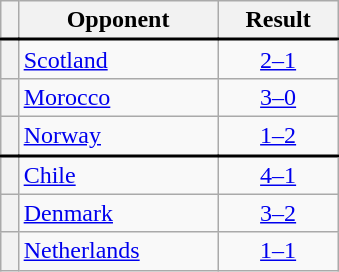<table class="wikitable plainrowheaders" style="text-align:center;margin-left:1em;float:right;clear:right;min-width:226px">
<tr>
<th scope="col"></th>
<th scope="col">Opponent</th>
<th scope="col">Result</th>
</tr>
<tr style="border-top:2px solid black">
<th scope="row" style="text-align:center"></th>
<td align="left"><a href='#'>Scotland</a></td>
<td><a href='#'>2–1</a></td>
</tr>
<tr>
<th scope="row" style="text-align:center"></th>
<td align="left"><a href='#'>Morocco</a></td>
<td><a href='#'>3–0</a></td>
</tr>
<tr>
<th scope="row" style="text-align:center"></th>
<td align="left"><a href='#'>Norway</a></td>
<td><a href='#'>1–2</a></td>
</tr>
<tr style="border-top:2px solid black">
<th scope="row" style="text-align:center"></th>
<td align="left"><a href='#'>Chile</a></td>
<td><a href='#'>4–1</a></td>
</tr>
<tr>
<th scope="row" style="text-align:center"></th>
<td align="left"><a href='#'>Denmark</a></td>
<td><a href='#'>3–2</a></td>
</tr>
<tr>
<th scope="row" style="text-align:center"></th>
<td align="left"><a href='#'>Netherlands</a></td>
<td><a href='#'>1–1</a>  </td>
</tr>
</table>
